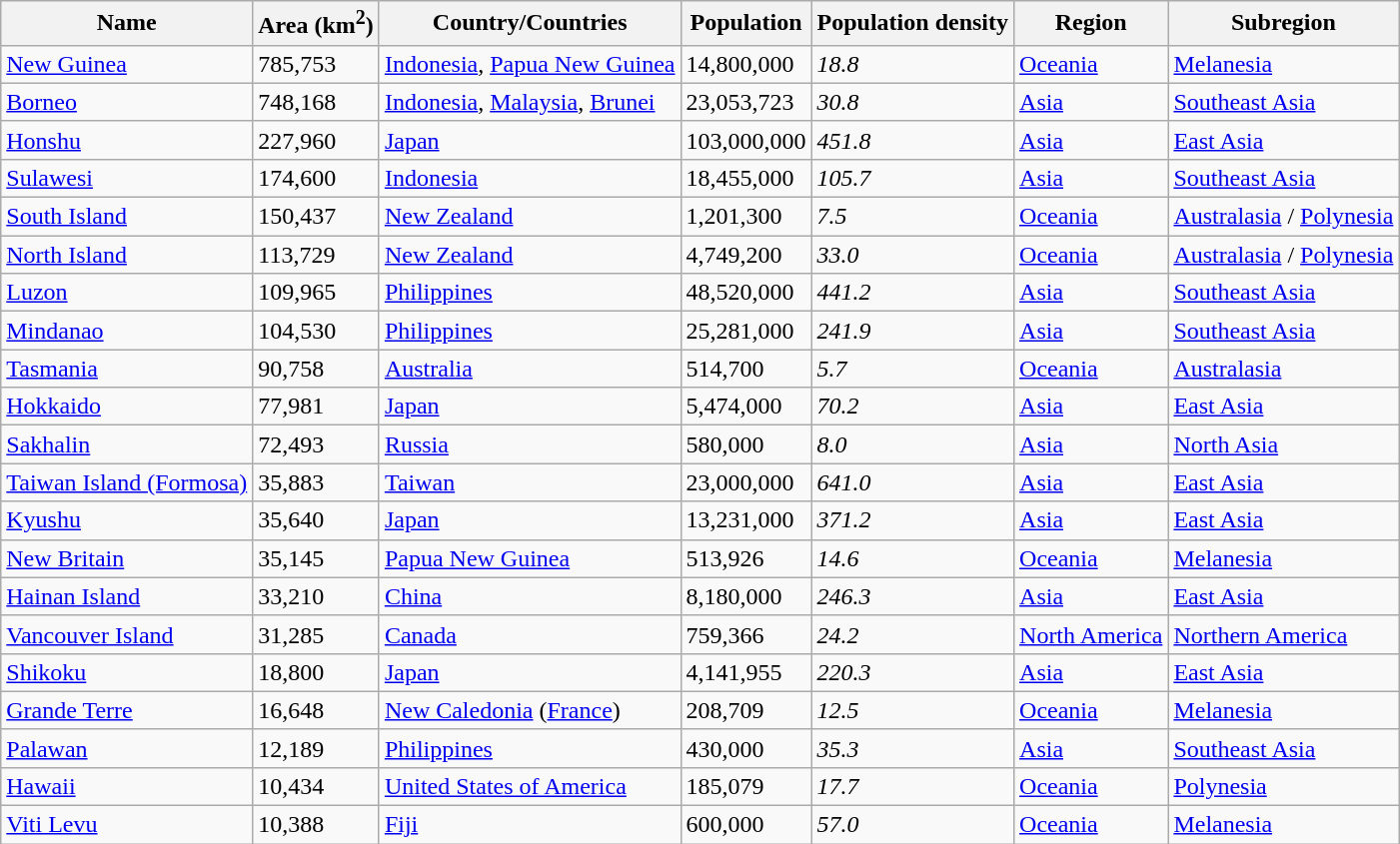<table class="sortable wikitable">
<tr>
<th>Name</th>
<th>Area (km<sup>2</sup>)</th>
<th>Country/Countries</th>
<th>Population</th>
<th>Population density</th>
<th>Region</th>
<th>Subregion</th>
</tr>
<tr>
<td><a href='#'>New Guinea</a></td>
<td>785,753</td>
<td><a href='#'>Indonesia</a>, <a href='#'>Papua New Guinea</a></td>
<td>14,800,000</td>
<td><em>18.8</em></td>
<td><a href='#'>Oceania</a></td>
<td><a href='#'>Melanesia</a></td>
</tr>
<tr>
<td><a href='#'>Borneo</a></td>
<td>748,168</td>
<td><a href='#'>Indonesia</a>, <a href='#'>Malaysia</a>, <a href='#'>Brunei</a></td>
<td>23,053,723</td>
<td><em>30.8</em></td>
<td><a href='#'>Asia</a></td>
<td><a href='#'>Southeast Asia</a></td>
</tr>
<tr>
<td><a href='#'>Honshu</a></td>
<td>227,960</td>
<td><a href='#'>Japan</a></td>
<td>103,000,000</td>
<td><em>451.8</em></td>
<td><a href='#'>Asia</a></td>
<td><a href='#'>East Asia</a></td>
</tr>
<tr>
<td><a href='#'>Sulawesi</a></td>
<td>174,600</td>
<td><a href='#'>Indonesia</a></td>
<td>18,455,000</td>
<td><em>105.7</em></td>
<td><a href='#'>Asia</a></td>
<td><a href='#'>Southeast Asia</a></td>
</tr>
<tr>
<td><a href='#'>South Island</a></td>
<td>150,437</td>
<td><a href='#'>New Zealand</a></td>
<td>1,201,300</td>
<td><em>7.5</em></td>
<td><a href='#'>Oceania</a></td>
<td><a href='#'>Australasia</a> / <a href='#'>Polynesia</a></td>
</tr>
<tr>
<td><a href='#'>North Island</a></td>
<td>113,729</td>
<td><a href='#'>New Zealand</a></td>
<td>4,749,200</td>
<td><em>33.0</em></td>
<td><a href='#'>Oceania</a></td>
<td><a href='#'>Australasia</a> / <a href='#'>Polynesia</a></td>
</tr>
<tr>
<td><a href='#'>Luzon</a></td>
<td>109,965</td>
<td><a href='#'>Philippines</a></td>
<td>48,520,000</td>
<td><em>441.2</em></td>
<td><a href='#'>Asia</a></td>
<td><a href='#'>Southeast Asia</a></td>
</tr>
<tr>
<td><a href='#'>Mindanao</a></td>
<td>104,530</td>
<td><a href='#'>Philippines</a></td>
<td>25,281,000</td>
<td><em>241.9</em></td>
<td><a href='#'>Asia</a></td>
<td><a href='#'>Southeast Asia</a></td>
</tr>
<tr>
<td><a href='#'>Tasmania</a></td>
<td>90,758</td>
<td><a href='#'>Australia</a></td>
<td>514,700</td>
<td><em>5.7</em></td>
<td><a href='#'>Oceania</a></td>
<td><a href='#'>Australasia</a></td>
</tr>
<tr>
<td><a href='#'>Hokkaido</a></td>
<td>77,981</td>
<td><a href='#'>Japan</a></td>
<td>5,474,000</td>
<td><em>70.2</em></td>
<td><a href='#'>Asia</a></td>
<td><a href='#'>East Asia</a></td>
</tr>
<tr>
<td><a href='#'>Sakhalin</a></td>
<td>72,493</td>
<td><a href='#'>Russia</a></td>
<td>580,000</td>
<td><em>8.0</em></td>
<td><a href='#'>Asia</a></td>
<td><a href='#'>North Asia</a></td>
</tr>
<tr>
<td><a href='#'>Taiwan Island (Formosa)</a></td>
<td>35,883</td>
<td><a href='#'>Taiwan</a></td>
<td>23,000,000</td>
<td><em>641.0</em></td>
<td><a href='#'>Asia</a></td>
<td><a href='#'>East Asia</a></td>
</tr>
<tr>
<td><a href='#'>Kyushu</a></td>
<td>35,640</td>
<td><a href='#'>Japan</a></td>
<td>13,231,000</td>
<td><em>371.2</em></td>
<td><a href='#'>Asia</a></td>
<td><a href='#'>East Asia</a></td>
</tr>
<tr>
<td><a href='#'>New Britain</a></td>
<td>35,145</td>
<td><a href='#'>Papua New Guinea</a></td>
<td>513,926</td>
<td><em>14.6</em></td>
<td><a href='#'>Oceania</a></td>
<td><a href='#'>Melanesia</a></td>
</tr>
<tr>
<td><a href='#'>Hainan Island</a></td>
<td>33,210</td>
<td><a href='#'>China</a></td>
<td>8,180,000</td>
<td><em>246.3</em></td>
<td><a href='#'>Asia</a></td>
<td><a href='#'>East Asia</a></td>
</tr>
<tr>
<td><a href='#'>Vancouver Island</a></td>
<td>31,285</td>
<td><a href='#'>Canada</a></td>
<td>759,366</td>
<td><em>24.2</em></td>
<td><a href='#'>North America</a></td>
<td><a href='#'>Northern America</a></td>
</tr>
<tr>
<td><a href='#'>Shikoku</a></td>
<td>18,800</td>
<td><a href='#'>Japan</a></td>
<td>4,141,955</td>
<td><em>220.3</em></td>
<td><a href='#'>Asia</a></td>
<td><a href='#'>East Asia</a></td>
</tr>
<tr>
<td><a href='#'>Grande Terre</a></td>
<td>16,648</td>
<td><a href='#'>New Caledonia</a> (<a href='#'>France</a>)</td>
<td>208,709</td>
<td><em>12.5</em></td>
<td><a href='#'>Oceania</a></td>
<td><a href='#'>Melanesia</a></td>
</tr>
<tr>
<td><a href='#'>Palawan</a></td>
<td>12,189</td>
<td><a href='#'>Philippines</a></td>
<td>430,000</td>
<td><em>35.3</em></td>
<td><a href='#'>Asia</a></td>
<td><a href='#'>Southeast Asia</a></td>
</tr>
<tr>
<td><a href='#'>Hawaii</a></td>
<td>10,434</td>
<td><a href='#'>United States of America</a></td>
<td>185,079</td>
<td><em>17.7</em></td>
<td><a href='#'>Oceania</a></td>
<td><a href='#'>Polynesia</a></td>
</tr>
<tr>
<td><a href='#'>Viti Levu</a></td>
<td>10,388</td>
<td><a href='#'>Fiji</a></td>
<td>600,000</td>
<td><em>57.0</em></td>
<td><a href='#'>Oceania</a></td>
<td><a href='#'>Melanesia</a></td>
</tr>
</table>
